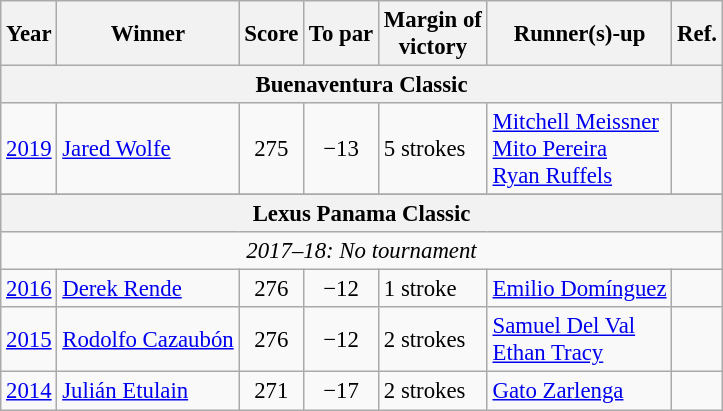<table class="wikitable" style="font-size:95%">
<tr>
<th>Year</th>
<th>Winner</th>
<th>Score</th>
<th>To par</th>
<th>Margin of<br>victory</th>
<th>Runner(s)-up</th>
<th>Ref.</th>
</tr>
<tr>
<th colspan=7>Buenaventura Classic</th>
</tr>
<tr>
<td><a href='#'>2019</a></td>
<td> <a href='#'>Jared Wolfe</a></td>
<td align=center>275</td>
<td align=center>−13</td>
<td>5 strokes</td>
<td> <a href='#'>Mitchell Meissner</a><br> <a href='#'>Mito Pereira</a><br> <a href='#'>Ryan Ruffels</a></td>
<td></td>
</tr>
<tr>
</tr>
<tr>
<th colspan=7>Lexus Panama Classic</th>
</tr>
<tr>
<td colspan=7 align=center><em>2017–18: No tournament</em></td>
</tr>
<tr>
<td><a href='#'>2016</a></td>
<td> <a href='#'>Derek Rende</a></td>
<td align=center>276</td>
<td align=center>−12</td>
<td>1 stroke</td>
<td> <a href='#'>Emilio Domínguez</a></td>
<td></td>
</tr>
<tr>
<td><a href='#'>2015</a></td>
<td> <a href='#'>Rodolfo Cazaubón</a></td>
<td align=center>276</td>
<td align=center>−12</td>
<td>2 strokes</td>
<td> <a href='#'>Samuel Del Val</a><br> <a href='#'>Ethan Tracy</a></td>
<td></td>
</tr>
<tr>
<td><a href='#'>2014</a></td>
<td> <a href='#'>Julián Etulain</a></td>
<td align=center>271</td>
<td align=center>−17</td>
<td>2 strokes</td>
<td> <a href='#'>Gato Zarlenga</a></td>
<td></td>
</tr>
</table>
